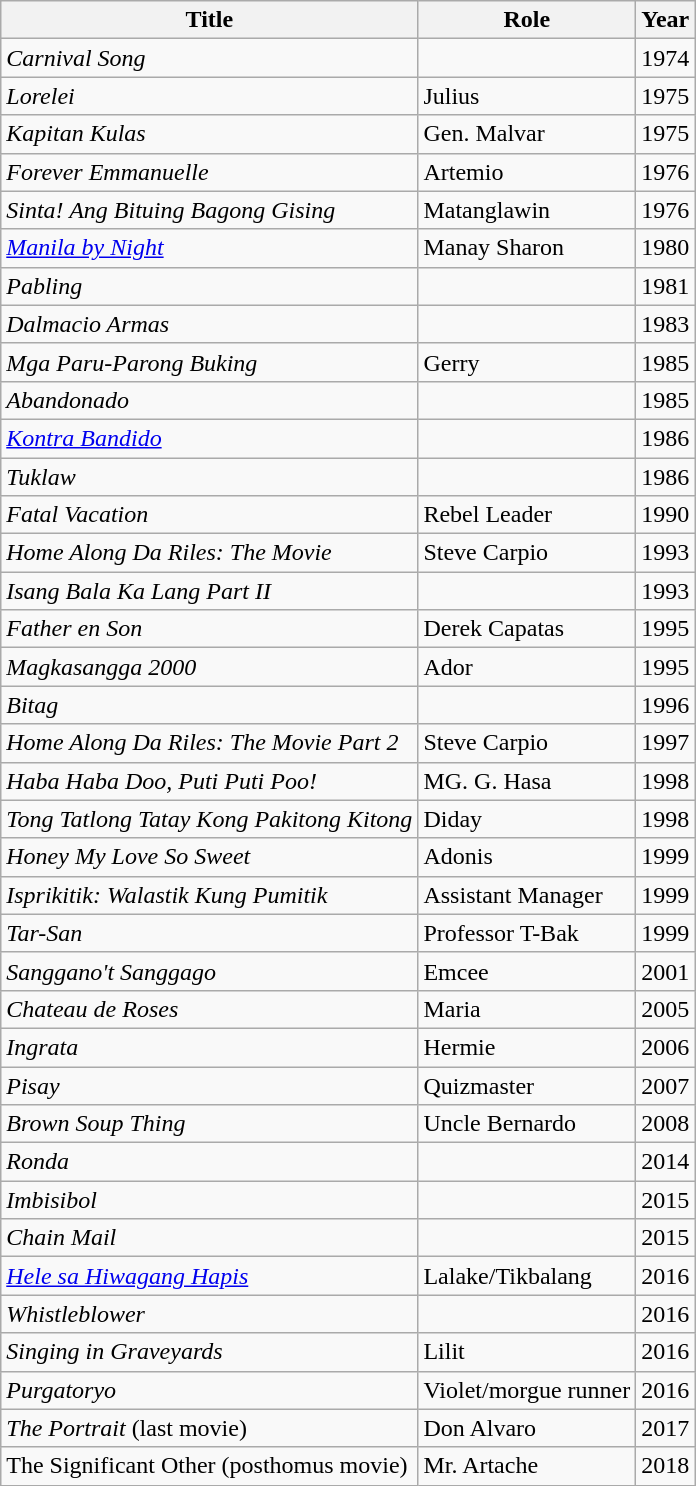<table class="wikitable">
<tr>
<th>Title</th>
<th>Role</th>
<th>Year</th>
</tr>
<tr>
<td><em>Carnival Song</em></td>
<td></td>
<td>1974</td>
</tr>
<tr>
<td><em>Lorelei</em></td>
<td>Julius</td>
<td>1975</td>
</tr>
<tr>
<td><em>Kapitan Kulas</em></td>
<td>Gen. Malvar</td>
<td>1975</td>
</tr>
<tr>
<td><em>Forever Emmanuelle</em></td>
<td>Artemio</td>
<td>1976</td>
</tr>
<tr>
<td><em>Sinta! Ang Bituing Bagong Gising</em></td>
<td>Matanglawin</td>
<td>1976</td>
</tr>
<tr>
<td><em><a href='#'>Manila by Night</a></em></td>
<td>Manay Sharon</td>
<td>1980</td>
</tr>
<tr>
<td><em>Pabling</em></td>
<td></td>
<td>1981</td>
</tr>
<tr>
<td><em>Dalmacio Armas</em></td>
<td></td>
<td>1983</td>
</tr>
<tr>
<td><em>Mga Paru-Parong Buking</em></td>
<td>Gerry</td>
<td>1985</td>
</tr>
<tr>
<td><em>Abandonado</em></td>
<td></td>
<td>1985</td>
</tr>
<tr>
<td><em><a href='#'>Kontra Bandido</a></em></td>
<td></td>
<td>1986</td>
</tr>
<tr>
<td><em>Tuklaw</em></td>
<td></td>
<td>1986</td>
</tr>
<tr>
<td><em>Fatal Vacation</em></td>
<td>Rebel Leader</td>
<td>1990</td>
</tr>
<tr>
<td><em>Home Along Da Riles: The Movie</em></td>
<td>Steve Carpio</td>
<td>1993</td>
</tr>
<tr>
<td><em>Isang Bala Ka Lang Part II</em></td>
<td></td>
<td>1993</td>
</tr>
<tr>
<td><em>Father en Son</em></td>
<td>Derek Capatas</td>
<td>1995</td>
</tr>
<tr>
<td><em>Magkasangga 2000</em></td>
<td>Ador</td>
<td>1995</td>
</tr>
<tr>
<td><em>Bitag</em></td>
<td></td>
<td>1996</td>
</tr>
<tr>
<td><em>Home Along Da Riles: The Movie Part 2</em></td>
<td>Steve Carpio</td>
<td>1997</td>
</tr>
<tr>
<td><em>Haba Haba Doo, Puti Puti Poo!</em></td>
<td>MG. G. Hasa</td>
<td>1998</td>
</tr>
<tr>
<td><em>Tong Tatlong Tatay Kong Pakitong Kitong</em></td>
<td>Diday</td>
<td>1998</td>
</tr>
<tr>
<td><em>Honey My Love So Sweet</em></td>
<td>Adonis</td>
<td>1999</td>
</tr>
<tr>
<td><em>Isprikitik: Walastik Kung Pumitik</em></td>
<td>Assistant Manager</td>
<td>1999</td>
</tr>
<tr>
<td><em>Tar-San</em></td>
<td>Professor T-Bak</td>
<td>1999</td>
</tr>
<tr>
<td><em>Sanggano't Sanggago</em></td>
<td>Emcee</td>
<td>2001</td>
</tr>
<tr>
<td><em>Chateau de Roses</em></td>
<td>Maria</td>
<td>2005</td>
</tr>
<tr>
<td><em>Ingrata</em></td>
<td>Hermie</td>
<td>2006</td>
</tr>
<tr>
<td><em>Pisay</em></td>
<td>Quizmaster</td>
<td>2007</td>
</tr>
<tr>
<td><em>Brown Soup Thing</em></td>
<td>Uncle Bernardo</td>
<td>2008</td>
</tr>
<tr>
<td><em>Ronda</em></td>
<td></td>
<td>2014</td>
</tr>
<tr>
<td><em>Imbisibol</em></td>
<td></td>
<td>2015</td>
</tr>
<tr>
<td><em>Chain Mail</em></td>
<td></td>
<td>2015</td>
</tr>
<tr>
<td><em><a href='#'>Hele sa Hiwagang Hapis</a></em></td>
<td>Lalake/Tikbalang</td>
<td>2016</td>
</tr>
<tr>
<td><em>Whistleblower</em></td>
<td></td>
<td>2016</td>
</tr>
<tr>
<td><em>Singing in Graveyards</em></td>
<td>Lilit</td>
<td>2016</td>
</tr>
<tr>
<td><em>Purgatoryo</em></td>
<td>Violet/morgue runner</td>
<td>2016</td>
</tr>
<tr>
<td><em>The Portrait</em> (last movie)</td>
<td>Don Alvaro</td>
<td>2017</td>
</tr>
<tr>
<td>The Significant Other (posthomus movie)</td>
<td>Mr. Artache</td>
<td>2018</td>
</tr>
</table>
